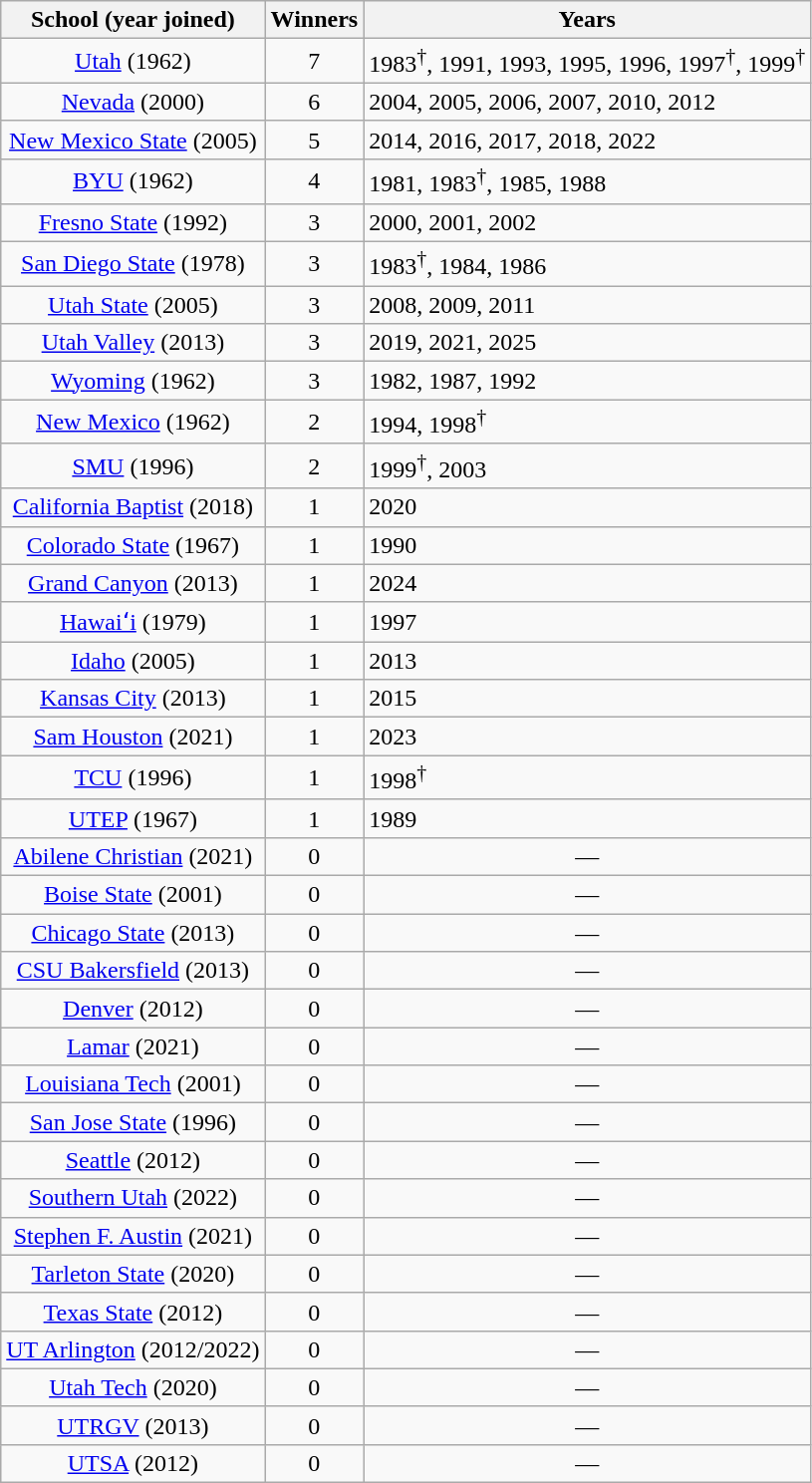<table class="wikitable">
<tr>
<th>School (year joined)</th>
<th>Winners</th>
<th>Years</th>
</tr>
<tr align="center">
<td><a href='#'>Utah</a> (1962)</td>
<td>7</td>
<td align="left">1983<sup>†</sup>, 1991, 1993, 1995, 1996, 1997<sup>†</sup>, 1999<sup>†</sup></td>
</tr>
<tr align="center">
<td><a href='#'>Nevada</a> (2000)</td>
<td>6</td>
<td align="left">2004, 2005, 2006, 2007, 2010, 2012</td>
</tr>
<tr align="center">
<td><a href='#'>New Mexico State</a> (2005)</td>
<td>5</td>
<td align="left">2014, 2016, 2017, 2018, 2022</td>
</tr>
<tr align="center">
<td><a href='#'>BYU</a> (1962)</td>
<td>4</td>
<td align="left">1981, 1983<sup>†</sup>, 1985, 1988</td>
</tr>
<tr align=center>
<td><a href='#'>Fresno State</a> (1992)</td>
<td>3</td>
<td align="left">2000, 2001, 2002</td>
</tr>
<tr align="center">
<td><a href='#'>San Diego State</a> (1978)</td>
<td>3</td>
<td align="left">1983<sup>†</sup>, 1984, 1986</td>
</tr>
<tr align=center>
<td><a href='#'>Utah State</a> (2005)</td>
<td>3</td>
<td align="left">2008, 2009, 2011</td>
</tr>
<tr align="center">
<td><a href='#'>Utah Valley</a> (2013)</td>
<td>3</td>
<td align="left">2019, 2021, 2025</td>
</tr>
<tr align=center>
<td><a href='#'>Wyoming</a> (1962)</td>
<td>3</td>
<td align="left">1982, 1987, 1992</td>
</tr>
<tr align="center">
<td><a href='#'>New Mexico</a> (1962)</td>
<td>2</td>
<td align="left">1994, 1998<sup>†</sup></td>
</tr>
<tr align=center>
<td><a href='#'>SMU</a> (1996)</td>
<td>2</td>
<td align="left">1999<sup>†</sup>, 2003</td>
</tr>
<tr align=center>
<td><a href='#'>California Baptist</a> (2018)</td>
<td>1</td>
<td align="left">2020</td>
</tr>
<tr align=center>
<td><a href='#'>Colorado State</a> (1967)</td>
<td>1</td>
<td align="left">1990</td>
</tr>
<tr align=center>
<td><a href='#'>Grand Canyon</a> (2013)</td>
<td>1</td>
<td align="left">2024</td>
</tr>
<tr align=center>
<td><a href='#'>Hawaiʻi</a> (1979)</td>
<td>1</td>
<td align="left">1997</td>
</tr>
<tr align=center>
<td><a href='#'>Idaho</a> (2005)</td>
<td>1</td>
<td align="left">2013</td>
</tr>
<tr align=center>
<td><a href='#'>Kansas City</a> (2013)</td>
<td>1</td>
<td align="left">2015</td>
</tr>
<tr align=center>
<td><a href='#'>Sam Houston</a> (2021)</td>
<td>1</td>
<td align="left">2023</td>
</tr>
<tr align=center>
<td><a href='#'>TCU</a> (1996)</td>
<td>1</td>
<td align="left">1998<sup>†</sup></td>
</tr>
<tr align=center>
<td><a href='#'>UTEP</a> (1967)</td>
<td>1</td>
<td align="left">1989</td>
</tr>
<tr align=center>
<td><a href='#'>Abilene Christian</a> (2021)</td>
<td>0</td>
<td>—</td>
</tr>
<tr align=center>
<td><a href='#'>Boise State</a> (2001)</td>
<td>0</td>
<td>—</td>
</tr>
<tr align=center>
<td><a href='#'>Chicago State</a> (2013)</td>
<td>0</td>
<td>—</td>
</tr>
<tr align=center>
<td><a href='#'>CSU Bakersfield</a> (2013)</td>
<td>0</td>
<td>—</td>
</tr>
<tr align=center>
<td><a href='#'>Denver</a> (2012)</td>
<td>0</td>
<td>—</td>
</tr>
<tr align=center>
<td><a href='#'>Lamar</a> (2021)</td>
<td>0</td>
<td>—</td>
</tr>
<tr align=center>
<td><a href='#'>Louisiana Tech</a> (2001)</td>
<td>0</td>
<td>—</td>
</tr>
<tr align=center>
<td><a href='#'>San Jose State</a> (1996)</td>
<td>0</td>
<td>—</td>
</tr>
<tr align=center>
<td><a href='#'>Seattle</a> (2012)</td>
<td>0</td>
<td>—</td>
</tr>
<tr align=center>
<td><a href='#'>Southern Utah</a> (2022)</td>
<td>0</td>
<td>—</td>
</tr>
<tr align=center>
<td><a href='#'>Stephen F. Austin</a> (2021)</td>
<td>0</td>
<td>—</td>
</tr>
<tr align=center>
<td><a href='#'>Tarleton State</a> (2020)</td>
<td>0</td>
<td>—</td>
</tr>
<tr align=center>
<td><a href='#'>Texas State</a> (2012)</td>
<td>0</td>
<td>—</td>
</tr>
<tr align=center>
<td><a href='#'>UT Arlington</a> (2012/2022)</td>
<td>0</td>
<td>—</td>
</tr>
<tr align=center>
<td><a href='#'>Utah Tech</a> (2020)</td>
<td>0</td>
<td>—</td>
</tr>
<tr align=center>
<td><a href='#'>UTRGV</a> (2013)</td>
<td>0</td>
<td>—</td>
</tr>
<tr align=center>
<td><a href='#'>UTSA</a> (2012)</td>
<td>0</td>
<td>—</td>
</tr>
</table>
